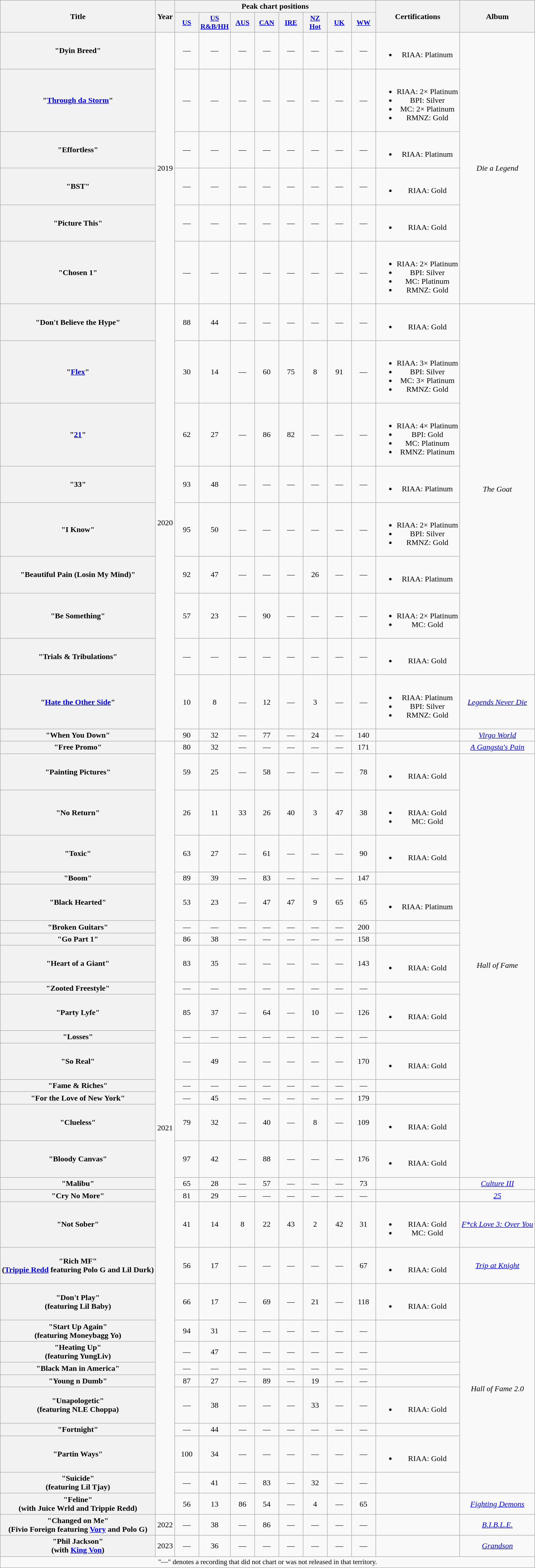<table class="wikitable plainrowheaders" style="text-align:center;">
<tr>
<th rowspan="2">Title</th>
<th rowspan="2">Year</th>
<th colspan="8">Peak chart positions</th>
<th rowspan="2">Certifications</th>
<th rowspan="2">Album</th>
</tr>
<tr>
<th scope="col" style="width:3em;font-size:90%;"><a href='#'>US</a><br></th>
<th scope="col" style="width:3em;font-size:90%;"><a href='#'>US<br>R&B/HH</a><br></th>
<th scope="col" style="width:3em;font-size:90%;"><a href='#'>AUS</a><br></th>
<th scope="col" style="width:3em;font-size:90%;"><a href='#'>CAN</a><br></th>
<th scope="col" style="width:3em;font-size:90%;"><a href='#'>IRE</a><br></th>
<th scope="col" style="width:3em;font-size:90%;"><a href='#'>NZ<br>Hot</a><br></th>
<th scope="col" style="width:3em;font-size:90%;"><a href='#'>UK</a><br></th>
<th scope="col" style="width:3em;font-size:90%;"><a href='#'>WW</a><br></th>
</tr>
<tr>
<th scope="row">"Dyin Breed"</th>
<td rowspan="6">2019</td>
<td>—</td>
<td>—</td>
<td>—</td>
<td>—</td>
<td>—</td>
<td>—</td>
<td>—</td>
<td>—</td>
<td><br><ul><li>RIAA: Platinum</li></ul></td>
<td rowspan="6"><em>Die a Legend</em></td>
</tr>
<tr>
<th scope="row">"<a href='#'>Through da Storm</a>"</th>
<td>—</td>
<td>—</td>
<td>—</td>
<td>—</td>
<td>—</td>
<td>—</td>
<td>—</td>
<td>—</td>
<td><br><ul><li>RIAA: 2× Platinum</li><li>BPI: Silver</li><li>MC: 2× Platinum</li><li>RMNZ: Gold</li></ul></td>
</tr>
<tr>
<th scope="row">"Effortless"</th>
<td>—</td>
<td>—</td>
<td>—</td>
<td>—</td>
<td>—</td>
<td>—</td>
<td>—</td>
<td>—</td>
<td><br><ul><li>RIAA: Platinum</li></ul></td>
</tr>
<tr>
<th scope="row">"BST"</th>
<td>—</td>
<td>—</td>
<td>—</td>
<td>—</td>
<td>—</td>
<td>—</td>
<td>—</td>
<td>—</td>
<td><br><ul><li>RIAA: Gold</li></ul></td>
</tr>
<tr>
<th scope="row">"Picture This"</th>
<td>—</td>
<td>—</td>
<td>—</td>
<td>—</td>
<td>—</td>
<td>—</td>
<td>—</td>
<td>—</td>
<td><br><ul><li>RIAA: Gold</li></ul></td>
</tr>
<tr>
<th scope="row">"Chosen 1"</th>
<td>—</td>
<td>—</td>
<td>—</td>
<td>—</td>
<td>—</td>
<td>—</td>
<td>—</td>
<td>—</td>
<td><br><ul><li>RIAA: 2× Platinum</li><li>BPI: Silver</li><li>MC: Platinum</li><li>RMNZ: Gold</li></ul></td>
</tr>
<tr>
<th scope="row">"Don't Believe the Hype"</th>
<td rowspan="10">2020</td>
<td>88</td>
<td>44</td>
<td>—</td>
<td>—</td>
<td>—</td>
<td>—</td>
<td>—</td>
<td>—</td>
<td><br><ul><li>RIAA: Gold</li></ul></td>
<td rowspan="8"><em>The Goat</em></td>
</tr>
<tr>
<th scope="row">"<a href='#'>Flex</a>"<br></th>
<td>30</td>
<td>14</td>
<td>—</td>
<td>60</td>
<td>75</td>
<td>8</td>
<td>91</td>
<td>—</td>
<td><br><ul><li>RIAA: 3× Platinum</li><li>BPI: Silver</li><li>MC: 3× Platinum</li><li>RMNZ: Gold</li></ul></td>
</tr>
<tr>
<th scope="row">"<a href='#'>21</a>"</th>
<td>62</td>
<td>27</td>
<td>—</td>
<td>86</td>
<td>82</td>
<td>—</td>
<td>—</td>
<td>—</td>
<td><br><ul><li>RIAA: 4× Platinum</li><li>BPI: Gold</li><li>MC: Platinum</li><li>RMNZ: Platinum</li></ul></td>
</tr>
<tr>
<th scope="row">"33"</th>
<td>93</td>
<td>48</td>
<td>—</td>
<td>—</td>
<td>—</td>
<td>—</td>
<td>—</td>
<td>—</td>
<td><br><ul><li>RIAA: Platinum</li></ul></td>
</tr>
<tr>
<th scope="row">"I Know"</th>
<td>95</td>
<td>50</td>
<td>—</td>
<td>—</td>
<td>—</td>
<td>—</td>
<td>—</td>
<td>—</td>
<td><br><ul><li>RIAA: 2× Platinum</li><li>BPI: Silver</li><li>RMNZ: Gold</li></ul></td>
</tr>
<tr>
<th scope="row">"Beautiful Pain (Losin My Mind)"</th>
<td>92</td>
<td>47</td>
<td>—</td>
<td>—</td>
<td>—</td>
<td>26</td>
<td>—</td>
<td>—</td>
<td><br><ul><li>RIAA: Platinum</li></ul></td>
</tr>
<tr>
<th scope="row">"Be Something"<br></th>
<td>57</td>
<td>23</td>
<td>—</td>
<td>90</td>
<td>—</td>
<td>—</td>
<td>—</td>
<td>—</td>
<td><br><ul><li>RIAA: 2× Platinum</li><li>MC: Gold</li></ul></td>
</tr>
<tr>
<th scope="row">"Trials & Tribulations"</th>
<td>—</td>
<td>—</td>
<td>—</td>
<td>—</td>
<td>—</td>
<td>—</td>
<td>—</td>
<td>—</td>
<td><br><ul><li>RIAA: Gold</li></ul></td>
</tr>
<tr>
<th scope="row">"<a href='#'>Hate the Other Side</a>"<br></th>
<td>10</td>
<td>8</td>
<td>—</td>
<td>12</td>
<td>—</td>
<td>3</td>
<td>—</td>
<td>—</td>
<td><br><ul><li>RIAA: Platinum</li><li>BPI: Silver</li><li>RMNZ: Gold</li></ul></td>
<td><em><a href='#'>Legends Never Die</a></em></td>
</tr>
<tr>
<th scope="row">"When You Down"<br></th>
<td>90</td>
<td>32</td>
<td>—</td>
<td>77</td>
<td>—</td>
<td>24</td>
<td>—</td>
<td>140</td>
<td></td>
<td><em><a href='#'>Virgo World</a></em></td>
</tr>
<tr>
<th scope="row">"Free Promo"<br></th>
<td rowspan="31">2021</td>
<td>80</td>
<td>32</td>
<td>—</td>
<td>—</td>
<td>—</td>
<td>—</td>
<td>—</td>
<td>171</td>
<td></td>
<td><em><a href='#'>A Gangsta's Pain</a></em></td>
</tr>
<tr>
<th scope="row">"Painting Pictures"</th>
<td>59</td>
<td>25</td>
<td>—</td>
<td>58</td>
<td>—</td>
<td>—</td>
<td>—</td>
<td>78</td>
<td><br><ul><li>RIAA: Gold</li></ul></td>
<td rowspan="16"><em>Hall of Fame</em></td>
</tr>
<tr>
<th scope="row">"No Return"<br></th>
<td>26</td>
<td>11</td>
<td>33</td>
<td>26</td>
<td>40</td>
<td>3</td>
<td>47</td>
<td>38</td>
<td><br><ul><li>RIAA: Gold</li><li>MC: Gold</li></ul></td>
</tr>
<tr>
<th scope="row">"Toxic"</th>
<td>63</td>
<td>27</td>
<td>—</td>
<td>61</td>
<td>—</td>
<td>—</td>
<td>—</td>
<td>90</td>
<td><br><ul><li>RIAA: Gold</li></ul></td>
</tr>
<tr>
<th scope="row">"Boom"</th>
<td>89</td>
<td>39</td>
<td>—</td>
<td>83</td>
<td>—</td>
<td>—</td>
<td>—</td>
<td>147</td>
<td></td>
</tr>
<tr>
<th scope="row">"Black Hearted"</th>
<td>53</td>
<td>23</td>
<td>—</td>
<td>47</td>
<td>47</td>
<td>9</td>
<td>65</td>
<td>65</td>
<td><br><ul><li>RIAA: Platinum</li></ul></td>
</tr>
<tr>
<th scope="row">"Broken Guitars"<br></th>
<td>—</td>
<td>—</td>
<td>—</td>
<td>—</td>
<td>—</td>
<td>—</td>
<td>—</td>
<td>200</td>
<td></td>
</tr>
<tr>
<th scope="row">"Go Part 1"<br></th>
<td>86</td>
<td>38</td>
<td>—</td>
<td>—</td>
<td>—</td>
<td>—</td>
<td>—</td>
<td>158</td>
<td></td>
</tr>
<tr>
<th scope="row">"Heart of a Giant"<br></th>
<td>83</td>
<td>35</td>
<td>—</td>
<td>—</td>
<td>—</td>
<td>—</td>
<td>—</td>
<td>143</td>
<td><br><ul><li>RIAA: Gold</li></ul></td>
</tr>
<tr>
<th scope="row">"Zooted Freestyle"</th>
<td>—</td>
<td>—</td>
<td>—</td>
<td>—</td>
<td>—</td>
<td>—</td>
<td>—</td>
<td>—</td>
<td></td>
</tr>
<tr>
<th scope="row">"Party Lyfe"<br></th>
<td>85</td>
<td>37</td>
<td>—</td>
<td>64</td>
<td>—</td>
<td>10</td>
<td>—</td>
<td>126</td>
<td><br><ul><li>RIAA: Gold</li></ul></td>
</tr>
<tr>
<th scope="row">"Losses"<br></th>
<td>—</td>
<td>—</td>
<td>—</td>
<td>—</td>
<td>—</td>
<td>—</td>
<td>—</td>
<td>—</td>
<td></td>
</tr>
<tr>
<th scope="row">"So Real"</th>
<td>—</td>
<td>49</td>
<td>—</td>
<td>—</td>
<td>—</td>
<td>—</td>
<td>—</td>
<td>170</td>
<td><br><ul><li>RIAA: Gold</li></ul></td>
</tr>
<tr>
<th scope="row">"Fame & Riches"<br></th>
<td>—</td>
<td>—</td>
<td>—</td>
<td>—</td>
<td>—</td>
<td>—</td>
<td>—</td>
<td>—</td>
<td></td>
</tr>
<tr>
<th scope="row">"For the Love of New York"<br></th>
<td>—</td>
<td>45</td>
<td>—</td>
<td>—</td>
<td>—</td>
<td>—</td>
<td>—</td>
<td>179</td>
<td></td>
</tr>
<tr>
<th scope="row">"Clueless"<br></th>
<td>79</td>
<td>32</td>
<td>—</td>
<td>40</td>
<td>—</td>
<td>8</td>
<td>—</td>
<td>109</td>
<td><br><ul><li>RIAA: Gold</li></ul></td>
</tr>
<tr>
<th scope="row">"Bloody Canvas"</th>
<td>97</td>
<td>42</td>
<td>—</td>
<td>88</td>
<td>—</td>
<td>—</td>
<td>—</td>
<td>176</td>
<td><br><ul><li>RIAA: Gold</li></ul></td>
</tr>
<tr>
<th scope="row">"Malibu"<br></th>
<td>65</td>
<td>28</td>
<td>—</td>
<td>57</td>
<td>—</td>
<td>—</td>
<td>—</td>
<td>73</td>
<td></td>
<td><em><a href='#'>Culture III</a></em></td>
</tr>
<tr>
<th scope="row">"Cry No More"<br></th>
<td>81</td>
<td>29</td>
<td>—</td>
<td>—</td>
<td>—</td>
<td>—</td>
<td>—</td>
<td>—</td>
<td></td>
<td><em><a href='#'>25</a></em></td>
</tr>
<tr>
<th scope="row">"Not Sober"<br></th>
<td>41</td>
<td>14</td>
<td>8</td>
<td>22</td>
<td>43</td>
<td>2</td>
<td>42</td>
<td>31</td>
<td><br><ul><li>RIAA: Gold</li><li>MC: Gold</li></ul></td>
<td><em><a href='#'>F*ck Love 3: Over You</a></em></td>
</tr>
<tr>
<th scope="row">"Rich MF"<br><span>(<a href='#'>Trippie Redd</a> featuring Polo G and Lil Durk)</span></th>
<td>56</td>
<td>17</td>
<td>—</td>
<td>—</td>
<td>—</td>
<td>—</td>
<td>—</td>
<td>67</td>
<td><br><ul><li>RIAA: Gold</li></ul></td>
<td><em><a href='#'>Trip at Knight</a></em></td>
</tr>
<tr>
<th scope="row">"Don't Play"<br><span>(featuring Lil Baby)</span></th>
<td>66</td>
<td>17</td>
<td>—</td>
<td>69</td>
<td>—</td>
<td>21</td>
<td>—</td>
<td>118</td>
<td><br><ul><li>RIAA: Gold</li></ul></td>
<td rowspan="9"><em>Hall of Fame 2.0</em></td>
</tr>
<tr>
<th scope="row">"Start Up Again"<br><span>(featuring Moneybagg Yo)</span></th>
<td>94</td>
<td>31</td>
<td>—</td>
<td>—</td>
<td>—</td>
<td>—</td>
<td>—</td>
<td>—</td>
<td></td>
</tr>
<tr>
<th scope="row">"Heating Up"<br><span>(featuring YungLiv)</span></th>
<td>—</td>
<td>47</td>
<td>—</td>
<td>—</td>
<td>—</td>
<td>—</td>
<td>—</td>
<td>—</td>
<td></td>
</tr>
<tr>
<th scope="row">"Black Man in America"</th>
<td>—</td>
<td>—</td>
<td>—</td>
<td>—</td>
<td>—</td>
<td>—</td>
<td>—</td>
<td>—</td>
<td></td>
</tr>
<tr>
<th scope="row">"Young n Dumb"</th>
<td>87</td>
<td>27</td>
<td>—</td>
<td>89</td>
<td>—</td>
<td>19</td>
<td>—</td>
<td>—</td>
<td></td>
</tr>
<tr>
<th scope="row">"Unapologetic"<br><span>(featuring NLE Choppa)</span></th>
<td>—</td>
<td>38</td>
<td>—</td>
<td>—</td>
<td>—</td>
<td>33</td>
<td>—</td>
<td>—</td>
<td><br><ul><li>RIAA: Gold</li></ul></td>
</tr>
<tr>
<th scope="row">"Fortnight"</th>
<td>—</td>
<td>44</td>
<td>—</td>
<td>—</td>
<td>—</td>
<td>—</td>
<td>—</td>
<td>—</td>
<td></td>
</tr>
<tr>
<th scope="row">"Partin Ways"</th>
<td>100</td>
<td>34</td>
<td>—</td>
<td>—</td>
<td>—</td>
<td>—</td>
<td>—</td>
<td>—</td>
<td><br><ul><li>RIAA: Gold</li></ul></td>
</tr>
<tr>
<th scope="row">"Suicide"<br><span>(featuring Lil Tjay)</span></th>
<td>—</td>
<td>41</td>
<td>—</td>
<td>83</td>
<td>—</td>
<td>32</td>
<td>—</td>
<td>—</td>
<td></td>
</tr>
<tr>
<th scope="row">"Feline"<br><span>(with Juice Wrld and Trippie Redd)</span></th>
<td>56</td>
<td>13</td>
<td>86</td>
<td>54</td>
<td>—</td>
<td>4</td>
<td>—</td>
<td>65</td>
<td></td>
<td><em><a href='#'>Fighting Demons</a></em></td>
</tr>
<tr>
<th scope="row">"Changed on Me"<br><span>(Fivio Foreign featuring <a href='#'>Vory</a> and Polo G)</span></th>
<td>2022</td>
<td>—</td>
<td>38</td>
<td>—</td>
<td>86</td>
<td>—</td>
<td>—</td>
<td>—</td>
<td>—</td>
<td></td>
<td><em><a href='#'>B.I.B.L.E.</a></em></td>
</tr>
<tr>
<th scope="row">"Phil Jackson"<br><span>(with <a href='#'>King Von</a>)</span></th>
<td>2023</td>
<td>—</td>
<td>36</td>
<td>—</td>
<td>—</td>
<td>—</td>
<td>—</td>
<td>—</td>
<td>—</td>
<td></td>
<td><em><a href='#'>Grandson</a></em></td>
</tr>
<tr>
<td colspan="12" style="font-size:90%">"—" denotes a recording that did not chart or was not released in that territory.</td>
</tr>
</table>
